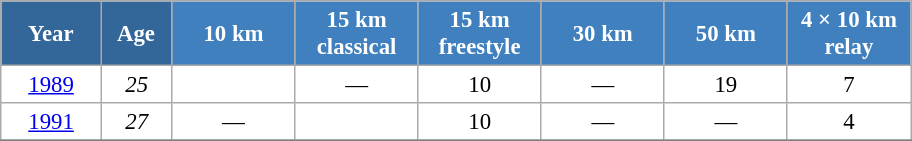<table class="wikitable" style="font-size:95%; text-align:center; border:grey solid 1px; border-collapse:collapse; background:#ffffff;">
<tr>
<th style="background-color:#369; color:white; width:60px;"> Year </th>
<th style="background-color:#369; color:white; width:40px;"> Age </th>
<th style="background-color:#4180be; color:white; width:75px;"> 10 km </th>
<th style="background-color:#4180be; color:white; width:75px;"> 15 km <br> classical </th>
<th style="background-color:#4180be; color:white; width:75px;"> 15 km <br> freestyle </th>
<th style="background-color:#4180be; color:white; width:75px;"> 30 km </th>
<th style="background-color:#4180be; color:white; width:75px;"> 50 km </th>
<th style="background-color:#4180be; color:white; width:75px;"> 4 × 10 km <br> relay </th>
</tr>
<tr>
<td><a href='#'>1989</a></td>
<td><em>25</em></td>
<td></td>
<td>—</td>
<td>10</td>
<td>—</td>
<td>19</td>
<td>7</td>
</tr>
<tr>
<td><a href='#'>1991</a></td>
<td><em>27</em></td>
<td>—</td>
<td></td>
<td>10</td>
<td>—</td>
<td>—</td>
<td>4</td>
</tr>
<tr>
</tr>
</table>
